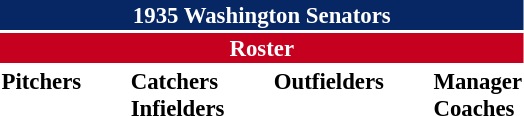<table class="toccolours" style="font-size: 95%;">
<tr>
<th colspan="10" style="background-color: #072764; color: white; text-align: center;">1935 Washington Senators</th>
</tr>
<tr>
<td colspan="10" style="background-color: #c6011f; color: white; text-align: center;"><strong>Roster</strong></td>
</tr>
<tr>
<td valign="top"><strong>Pitchers</strong><br>















</td>
<td width="25px"></td>
<td valign="top"><strong>Catchers</strong><br>



<strong>Infielders</strong>









</td>
<td width="25px"></td>
<td valign="top"><strong>Outfielders</strong><br>





</td>
<td width="25px"></td>
<td valign="top"><strong>Manager</strong><br>
<strong>Coaches</strong>


</td>
</tr>
<tr>
</tr>
</table>
